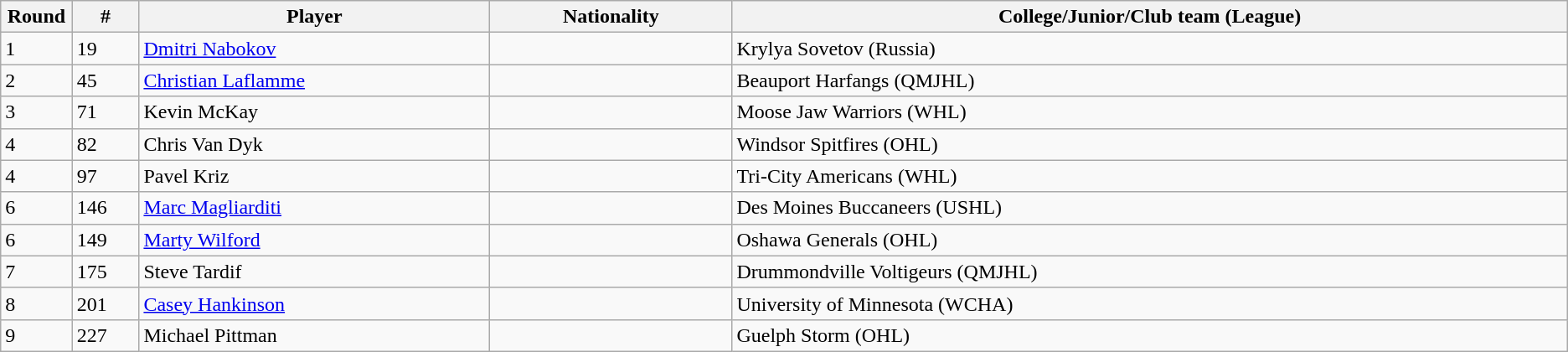<table class="wikitable">
<tr align="center">
<th bgcolor="#DDDDFF" width="4.0%">Round</th>
<th bgcolor="#DDDDFF" width="4.0%">#</th>
<th bgcolor="#DDDDFF" width="21.0%">Player</th>
<th bgcolor="#DDDDFF" width="14.5%">Nationality</th>
<th bgcolor="#DDDDFF" width="50.0%">College/Junior/Club team (League)</th>
</tr>
<tr>
<td>1</td>
<td>19</td>
<td><a href='#'>Dmitri Nabokov</a></td>
<td></td>
<td>Krylya Sovetov (Russia)</td>
</tr>
<tr>
<td>2</td>
<td>45</td>
<td><a href='#'>Christian Laflamme</a></td>
<td></td>
<td>Beauport Harfangs (QMJHL)</td>
</tr>
<tr>
<td>3</td>
<td>71</td>
<td>Kevin McKay</td>
<td></td>
<td>Moose Jaw Warriors (WHL)</td>
</tr>
<tr>
<td>4</td>
<td>82</td>
<td>Chris Van Dyk</td>
<td></td>
<td>Windsor Spitfires (OHL)</td>
</tr>
<tr>
<td>4</td>
<td>97</td>
<td>Pavel Kriz</td>
<td></td>
<td>Tri-City Americans (WHL)</td>
</tr>
<tr>
<td>6</td>
<td>146</td>
<td><a href='#'>Marc Magliarditi</a></td>
<td></td>
<td>Des Moines Buccaneers (USHL)</td>
</tr>
<tr>
<td>6</td>
<td>149</td>
<td><a href='#'>Marty Wilford</a></td>
<td></td>
<td>Oshawa Generals (OHL)</td>
</tr>
<tr>
<td>7</td>
<td>175</td>
<td>Steve Tardif</td>
<td></td>
<td>Drummondville Voltigeurs (QMJHL)</td>
</tr>
<tr>
<td>8</td>
<td>201</td>
<td><a href='#'>Casey Hankinson</a></td>
<td></td>
<td>University of Minnesota (WCHA)</td>
</tr>
<tr>
<td>9</td>
<td>227</td>
<td>Michael Pittman</td>
<td></td>
<td>Guelph Storm (OHL)</td>
</tr>
</table>
